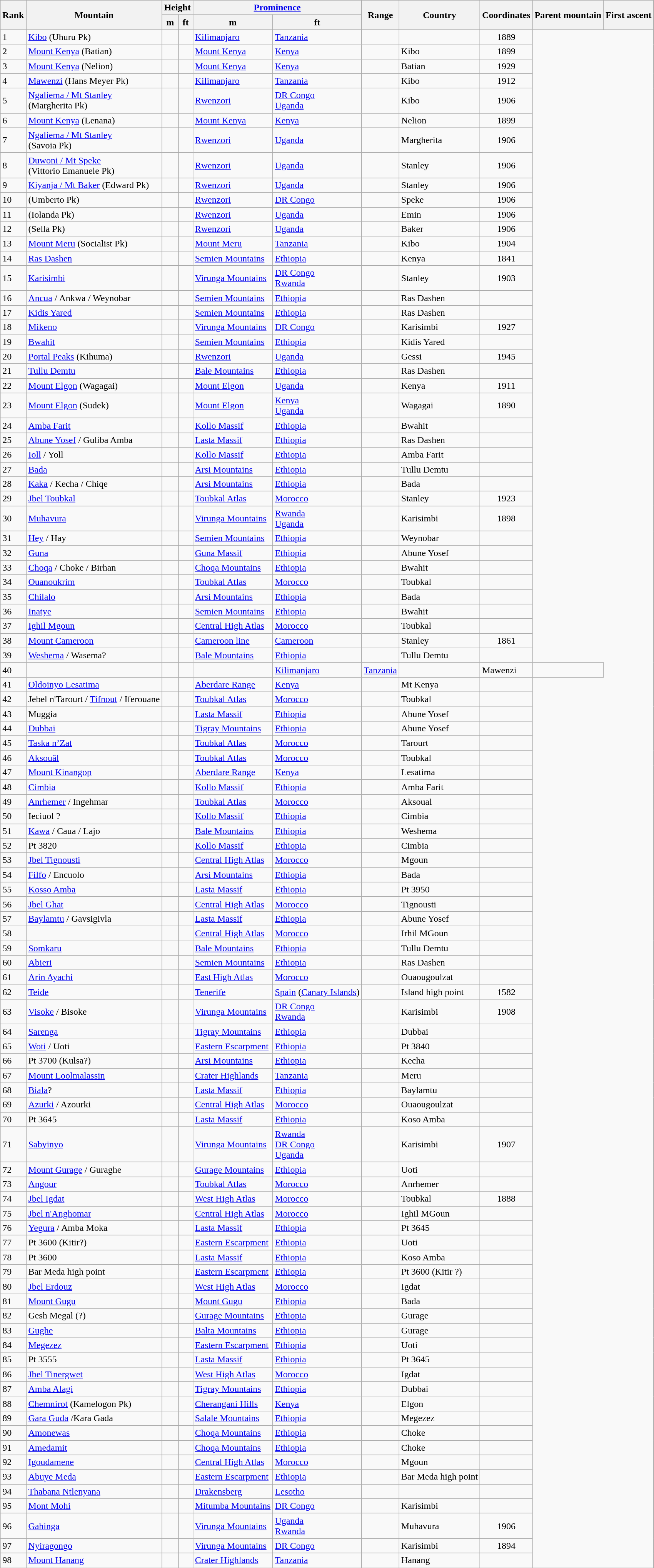<table class="wikitable sortable">
<tr>
<th rowspan=2>Rank</th>
<th rowspan=2>Mountain</th>
<th colspan=2>Height</th>
<th colspan=2><a href='#'>Prominence</a></th>
<th rowspan=2>Range</th>
<th rowspan=2>Country</th>
<th rowspan=2>Coordinates</th>
<th rowspan=2>Parent mountain</th>
<th rowspan=2>First ascent</th>
</tr>
<tr>
<th>m</th>
<th>ft</th>
<th>m</th>
<th>ft</th>
</tr>
<tr>
<td>1</td>
<td><a href='#'>Kibo</a> (Uhuru Pk)</td>
<td></td>
<td></td>
<td><a href='#'>Kilimanjaro</a></td>
<td><a href='#'>Tanzania</a></td>
<td></td>
<td></td>
<td align=center>1889</td>
</tr>
<tr>
<td>2</td>
<td><a href='#'>Mount Kenya</a> (Batian)</td>
<td></td>
<td></td>
<td><a href='#'>Mount Kenya</a></td>
<td><a href='#'>Kenya</a></td>
<td></td>
<td>Kibo</td>
<td align=center>1899</td>
</tr>
<tr>
<td>3</td>
<td><a href='#'>Mount Kenya</a> (Nelion)</td>
<td></td>
<td></td>
<td><a href='#'>Mount Kenya</a></td>
<td><a href='#'>Kenya</a></td>
<td></td>
<td>Batian</td>
<td align=center>1929</td>
</tr>
<tr>
<td>4</td>
<td><a href='#'>Mawenzi</a> (Hans Meyer Pk)</td>
<td></td>
<td></td>
<td><a href='#'>Kilimanjaro</a></td>
<td><a href='#'>Tanzania</a></td>
<td></td>
<td>Kibo</td>
<td align=center>1912</td>
</tr>
<tr>
<td>5</td>
<td><a href='#'>Ngaliema / Mt Stanley</a><br>(Margherita Pk)</td>
<td></td>
<td></td>
<td><a href='#'>Rwenzori</a></td>
<td><a href='#'>DR Congo</a><br><a href='#'>Uganda</a></td>
<td></td>
<td>Kibo</td>
<td align=center>1906</td>
</tr>
<tr>
<td>6</td>
<td><a href='#'>Mount Kenya</a> (Lenana)</td>
<td></td>
<td></td>
<td><a href='#'>Mount Kenya</a></td>
<td><a href='#'>Kenya</a></td>
<td></td>
<td>Nelion</td>
<td align=center>1899</td>
</tr>
<tr>
<td>7</td>
<td><a href='#'>Ngaliema / Mt Stanley</a><br>(Savoia Pk)</td>
<td></td>
<td></td>
<td><a href='#'>Rwenzori</a></td>
<td><a href='#'>Uganda</a></td>
<td></td>
<td>Margherita</td>
<td align=center>1906</td>
</tr>
<tr>
<td>8</td>
<td><a href='#'>Duwoni / Mt Speke</a><br>(Vittorio Emanuele Pk)</td>
<td></td>
<td></td>
<td><a href='#'>Rwenzori</a></td>
<td><a href='#'>Uganda</a></td>
<td></td>
<td>Stanley</td>
<td align=center>1906</td>
</tr>
<tr>
<td>9</td>
<td><a href='#'>Kiyanja / Mt Baker</a> (Edward Pk)</td>
<td></td>
<td></td>
<td><a href='#'>Rwenzori</a></td>
<td><a href='#'>Uganda</a></td>
<td></td>
<td>Stanley</td>
<td align=center>1906</td>
</tr>
<tr>
<td>10</td>
<td> (Umberto Pk)</td>
<td></td>
<td></td>
<td><a href='#'>Rwenzori</a></td>
<td><a href='#'>DR Congo</a></td>
<td></td>
<td>Speke</td>
<td align=center>1906</td>
</tr>
<tr>
<td>11</td>
<td> (Iolanda Pk)</td>
<td></td>
<td></td>
<td><a href='#'>Rwenzori</a></td>
<td><a href='#'>Uganda</a></td>
<td></td>
<td>Emin</td>
<td align=center>1906</td>
</tr>
<tr>
<td>12</td>
<td> (Sella Pk)</td>
<td></td>
<td></td>
<td><a href='#'>Rwenzori</a></td>
<td><a href='#'>Uganda</a></td>
<td></td>
<td>Baker</td>
<td align=center>1906</td>
</tr>
<tr>
<td>13</td>
<td><a href='#'>Mount Meru</a> (Socialist Pk)</td>
<td></td>
<td></td>
<td><a href='#'>Mount Meru</a></td>
<td><a href='#'>Tanzania</a></td>
<td></td>
<td>Kibo</td>
<td align=center>1904</td>
</tr>
<tr>
<td>14</td>
<td><a href='#'>Ras Dashen</a></td>
<td></td>
<td></td>
<td><a href='#'>Semien Mountains</a></td>
<td><a href='#'>Ethiopia</a></td>
<td></td>
<td>Kenya</td>
<td align=center>1841</td>
</tr>
<tr>
<td>15</td>
<td><a href='#'>Karisimbi</a></td>
<td></td>
<td></td>
<td><a href='#'>Virunga Mountains</a></td>
<td><a href='#'>DR Congo</a><br><a href='#'>Rwanda</a></td>
<td></td>
<td>Stanley</td>
<td align=center>1903 </td>
</tr>
<tr>
<td>16</td>
<td><a href='#'>Ancua</a> / Ankwa / Weynobar</td>
<td></td>
<td></td>
<td><a href='#'>Semien Mountains</a></td>
<td><a href='#'>Ethiopia</a></td>
<td></td>
<td>Ras Dashen</td>
<td></td>
</tr>
<tr>
<td>17</td>
<td><a href='#'>Kidis Yared</a></td>
<td></td>
<td></td>
<td><a href='#'>Semien Mountains</a></td>
<td><a href='#'>Ethiopia</a></td>
<td></td>
<td>Ras Dashen</td>
<td></td>
</tr>
<tr>
<td>18</td>
<td><a href='#'>Mikeno</a></td>
<td></td>
<td></td>
<td><a href='#'>Virunga Mountains</a></td>
<td><a href='#'>DR Congo</a></td>
<td></td>
<td>Karisimbi</td>
<td align=center>1927 </td>
</tr>
<tr>
<td>19</td>
<td><a href='#'>Bwahit</a></td>
<td></td>
<td></td>
<td><a href='#'>Semien Mountains</a></td>
<td><a href='#'>Ethiopia</a></td>
<td></td>
<td>Kidis Yared</td>
<td></td>
</tr>
<tr>
<td>20</td>
<td><a href='#'>Portal Peaks</a> (Kihuma)</td>
<td></td>
<td></td>
<td><a href='#'>Rwenzori</a></td>
<td><a href='#'>Uganda</a></td>
<td></td>
<td>Gessi</td>
<td align=center>1945</td>
</tr>
<tr>
<td>21</td>
<td><a href='#'>Tullu Demtu</a></td>
<td></td>
<td></td>
<td><a href='#'>Bale Mountains</a></td>
<td><a href='#'>Ethiopia</a></td>
<td></td>
<td>Ras Dashen</td>
<td></td>
</tr>
<tr>
<td>22</td>
<td><a href='#'>Mount Elgon</a> (Wagagai)</td>
<td></td>
<td></td>
<td><a href='#'>Mount Elgon</a></td>
<td><a href='#'>Uganda</a></td>
<td></td>
<td>Kenya</td>
<td align=center>1911</td>
</tr>
<tr>
<td>23</td>
<td><a href='#'>Mount Elgon</a> (Sudek)</td>
<td></td>
<td></td>
<td><a href='#'>Mount Elgon</a></td>
<td><a href='#'>Kenya</a><br><a href='#'>Uganda</a></td>
<td></td>
<td>Wagagai</td>
<td align=center>1890</td>
</tr>
<tr>
<td>24</td>
<td><a href='#'>Amba Farit</a></td>
<td></td>
<td></td>
<td><a href='#'>Kollo Massif</a></td>
<td><a href='#'>Ethiopia</a></td>
<td></td>
<td>Bwahit</td>
<td></td>
</tr>
<tr>
<td>25</td>
<td><a href='#'>Abune Yosef</a> / Guliba Amba</td>
<td></td>
<td></td>
<td><a href='#'>Lasta Massif</a></td>
<td><a href='#'>Ethiopia</a></td>
<td></td>
<td>Ras Dashen</td>
<td></td>
</tr>
<tr>
<td>26</td>
<td><a href='#'>Ioll</a> / Yoll</td>
<td></td>
<td></td>
<td><a href='#'>Kollo Massif</a></td>
<td><a href='#'>Ethiopia</a></td>
<td></td>
<td>Amba Farit</td>
<td></td>
</tr>
<tr>
<td>27</td>
<td><a href='#'>Bada</a></td>
<td></td>
<td></td>
<td><a href='#'>Arsi Mountains</a></td>
<td><a href='#'>Ethiopia</a></td>
<td></td>
<td>Tullu Demtu</td>
<td></td>
</tr>
<tr>
<td>28</td>
<td><a href='#'>Kaka</a> / Kecha / Chiqe</td>
<td></td>
<td></td>
<td><a href='#'>Arsi Mountains</a></td>
<td><a href='#'>Ethiopia</a></td>
<td></td>
<td>Bada</td>
<td></td>
</tr>
<tr>
<td>29</td>
<td><a href='#'>Jbel Toubkal</a></td>
<td></td>
<td></td>
<td><a href='#'>Toubkal Atlas</a></td>
<td><a href='#'>Morocco</a></td>
<td></td>
<td>Stanley</td>
<td align=center>1923</td>
</tr>
<tr>
<td>30</td>
<td><a href='#'>Muhavura</a></td>
<td></td>
<td></td>
<td><a href='#'>Virunga Mountains</a></td>
<td><a href='#'>Rwanda</a><br><a href='#'>Uganda</a></td>
<td></td>
<td>Karisimbi</td>
<td align=center>1898 </td>
</tr>
<tr>
<td>31</td>
<td><a href='#'>Hey</a> / Hay</td>
<td></td>
<td></td>
<td><a href='#'>Semien Mountains</a></td>
<td><a href='#'>Ethiopia</a></td>
<td></td>
<td>Weynobar</td>
<td></td>
</tr>
<tr>
<td>32</td>
<td><a href='#'>Guna</a></td>
<td></td>
<td></td>
<td><a href='#'>Guna Massif</a></td>
<td><a href='#'>Ethiopia</a></td>
<td></td>
<td>Abune Yosef</td>
<td></td>
</tr>
<tr>
<td>33</td>
<td><a href='#'>Choqa</a> / Choke / Birhan</td>
<td></td>
<td></td>
<td><a href='#'>Choqa Mountains</a></td>
<td><a href='#'>Ethiopia</a></td>
<td></td>
<td>Bwahit</td>
<td></td>
</tr>
<tr>
<td>34</td>
<td><a href='#'>Ouanoukrim</a></td>
<td></td>
<td></td>
<td><a href='#'>Toubkal Atlas</a></td>
<td><a href='#'>Morocco</a></td>
<td></td>
<td>Toubkal</td>
<td></td>
</tr>
<tr>
<td>35</td>
<td><a href='#'>Chilalo</a></td>
<td></td>
<td></td>
<td><a href='#'>Arsi Mountains</a></td>
<td><a href='#'>Ethiopia</a></td>
<td></td>
<td>Bada</td>
<td></td>
</tr>
<tr>
<td>36</td>
<td><a href='#'>Inatye</a></td>
<td></td>
<td></td>
<td><a href='#'>Semien Mountains</a></td>
<td><a href='#'>Ethiopia</a></td>
<td></td>
<td>Bwahit</td>
<td></td>
</tr>
<tr>
<td>37</td>
<td><a href='#'>Ighil Mgoun</a></td>
<td></td>
<td></td>
<td><a href='#'>Central High Atlas</a></td>
<td><a href='#'>Morocco</a></td>
<td></td>
<td>Toubkal</td>
<td></td>
</tr>
<tr>
<td>38</td>
<td><a href='#'>Mount Cameroon</a></td>
<td></td>
<td></td>
<td><a href='#'>Cameroon line</a></td>
<td><a href='#'>Cameroon</a></td>
<td></td>
<td>Stanley</td>
<td align=center>1861</td>
</tr>
<tr>
<td>39</td>
<td><a href='#'>Weshema</a> / Wasema?</td>
<td></td>
<td></td>
<td><a href='#'>Bale Mountains</a></td>
<td><a href='#'>Ethiopia</a></td>
<td></td>
<td>Tullu Demtu</td>
<td></td>
</tr>
<tr>
<td>40</td>
<td></td>
<td></td>
<td></td>
<td></td>
<td><a href='#'>Kilimanjaro</a></td>
<td><a href='#'>Tanzania</a></td>
<td></td>
<td>Mawenzi</td>
<td></td>
</tr>
<tr>
<td>41</td>
<td><a href='#'>Oldoinyo Lesatima</a></td>
<td></td>
<td></td>
<td><a href='#'>Aberdare Range</a></td>
<td><a href='#'>Kenya</a></td>
<td></td>
<td>Mt Kenya</td>
<td></td>
</tr>
<tr>
<td>42</td>
<td>Jebel n'Tarourt / <a href='#'>Tifnout</a> / Iferouane</td>
<td></td>
<td></td>
<td><a href='#'>Toubkal Atlas</a></td>
<td><a href='#'>Morocco</a></td>
<td></td>
<td>Toubkal</td>
<td></td>
</tr>
<tr>
<td>43</td>
<td>Muggia</td>
<td></td>
<td></td>
<td><a href='#'>Lasta Massif</a></td>
<td><a href='#'>Ethiopia</a></td>
<td></td>
<td>Abune Yosef</td>
<td></td>
</tr>
<tr>
<td>44</td>
<td><a href='#'>Dubbai</a></td>
<td></td>
<td></td>
<td><a href='#'>Tigray Mountains</a></td>
<td><a href='#'>Ethiopia</a></td>
<td></td>
<td>Abune Yosef</td>
<td></td>
</tr>
<tr>
<td>45</td>
<td><a href='#'>Taska n’Zat</a></td>
<td></td>
<td></td>
<td><a href='#'>Toubkal Atlas</a></td>
<td><a href='#'>Morocco</a></td>
<td></td>
<td>Tarourt</td>
<td></td>
</tr>
<tr>
<td>46</td>
<td><a href='#'>Aksouâl</a></td>
<td></td>
<td></td>
<td><a href='#'>Toubkal Atlas</a></td>
<td><a href='#'>Morocco</a></td>
<td></td>
<td>Toubkal</td>
<td></td>
</tr>
<tr>
<td>47</td>
<td><a href='#'>Mount Kinangop</a></td>
<td></td>
<td></td>
<td><a href='#'>Aberdare Range</a></td>
<td><a href='#'>Kenya</a></td>
<td></td>
<td>Lesatima</td>
<td></td>
</tr>
<tr>
<td>48</td>
<td><a href='#'>Cimbia</a></td>
<td></td>
<td></td>
<td><a href='#'>Kollo Massif</a></td>
<td><a href='#'>Ethiopia</a></td>
<td></td>
<td>Amba Farit</td>
<td></td>
</tr>
<tr>
<td>49</td>
<td><a href='#'>Anrhemer</a> / Ingehmar</td>
<td></td>
<td></td>
<td><a href='#'>Toubkal Atlas</a></td>
<td><a href='#'>Morocco</a></td>
<td></td>
<td>Aksoual</td>
<td></td>
</tr>
<tr>
<td>50</td>
<td>Ieciuol ?</td>
<td></td>
<td></td>
<td><a href='#'>Kollo Massif</a></td>
<td><a href='#'>Ethiopia</a></td>
<td></td>
<td>Cimbia</td>
<td></td>
</tr>
<tr>
<td>51</td>
<td><a href='#'>Kawa</a> / Caua / Lajo</td>
<td></td>
<td></td>
<td><a href='#'>Bale Mountains</a></td>
<td><a href='#'>Ethiopia</a></td>
<td></td>
<td>Weshema</td>
<td></td>
</tr>
<tr>
<td>52</td>
<td>Pt 3820</td>
<td></td>
<td></td>
<td><a href='#'>Kollo Massif</a></td>
<td><a href='#'>Ethiopia</a></td>
<td></td>
<td>Cimbia</td>
<td></td>
</tr>
<tr>
<td>53</td>
<td><a href='#'>Jbel Tignousti</a></td>
<td></td>
<td></td>
<td><a href='#'>Central High Atlas</a></td>
<td><a href='#'>Morocco</a></td>
<td></td>
<td>Mgoun</td>
<td></td>
</tr>
<tr>
<td>54</td>
<td><a href='#'>Filfo</a> / Encuolo</td>
<td></td>
<td></td>
<td><a href='#'>Arsi Mountains</a></td>
<td><a href='#'>Ethiopia</a></td>
<td></td>
<td>Bada</td>
<td></td>
</tr>
<tr>
<td>55</td>
<td><a href='#'>Kosso Amba</a></td>
<td></td>
<td></td>
<td><a href='#'>Lasta Massif</a></td>
<td><a href='#'>Ethiopia</a></td>
<td></td>
<td>Pt 3950</td>
<td></td>
</tr>
<tr>
<td>56</td>
<td><a href='#'>Jbel Ghat</a></td>
<td></td>
<td></td>
<td><a href='#'>Central High Atlas</a></td>
<td><a href='#'>Morocco</a></td>
<td></td>
<td>Tignousti</td>
<td></td>
</tr>
<tr>
<td>57</td>
<td><a href='#'>Baylamtu</a> / Gavsigivla</td>
<td></td>
<td></td>
<td><a href='#'>Lasta Massif</a></td>
<td><a href='#'>Ethiopia</a></td>
<td></td>
<td>Abune Yosef</td>
<td></td>
</tr>
<tr>
<td>58</td>
<td></td>
<td></td>
<td></td>
<td><a href='#'>Central High Atlas</a></td>
<td><a href='#'>Morocco</a></td>
<td></td>
<td>Irhil MGoun</td>
<td></td>
</tr>
<tr>
<td>59</td>
<td><a href='#'>Somkaru</a></td>
<td></td>
<td></td>
<td><a href='#'>Bale Mountains</a></td>
<td><a href='#'>Ethiopia</a></td>
<td></td>
<td>Tullu Demtu</td>
<td></td>
</tr>
<tr>
<td>60</td>
<td><a href='#'>Abieri</a></td>
<td></td>
<td></td>
<td><a href='#'>Semien Mountains</a></td>
<td><a href='#'>Ethiopia</a></td>
<td></td>
<td>Ras Dashen</td>
<td></td>
</tr>
<tr>
<td>61</td>
<td><a href='#'>Arin Ayachi</a></td>
<td></td>
<td></td>
<td><a href='#'>East High Atlas</a></td>
<td><a href='#'>Morocco</a></td>
<td></td>
<td>Ouaougoulzat</td>
<td></td>
</tr>
<tr>
<td>62</td>
<td><a href='#'>Teide</a></td>
<td></td>
<td></td>
<td><a href='#'>Tenerife</a></td>
<td><a href='#'>Spain</a> (<a href='#'>Canary Islands</a>)</td>
<td></td>
<td>Island high point</td>
<td align=center>1582</td>
</tr>
<tr>
<td>63</td>
<td><a href='#'>Visoke</a> / Bisoke</td>
<td></td>
<td></td>
<td><a href='#'>Virunga Mountains</a></td>
<td><a href='#'>DR Congo</a><br><a href='#'>Rwanda</a></td>
<td></td>
<td>Karisimbi</td>
<td align=center>1908 </td>
</tr>
<tr>
<td>64</td>
<td><a href='#'>Sarenga</a></td>
<td></td>
<td></td>
<td><a href='#'>Tigray Mountains</a></td>
<td><a href='#'>Ethiopia</a></td>
<td></td>
<td>Dubbai</td>
<td></td>
</tr>
<tr>
<td>65</td>
<td><a href='#'>Woti</a> / Uoti</td>
<td></td>
<td></td>
<td><a href='#'>Eastern Escarpment</a></td>
<td><a href='#'>Ethiopia</a></td>
<td></td>
<td>Pt 3840</td>
<td></td>
</tr>
<tr>
<td>66</td>
<td>Pt 3700 (Kulsa?)</td>
<td></td>
<td></td>
<td><a href='#'>Arsi Mountains</a></td>
<td><a href='#'>Ethiopia</a></td>
<td></td>
<td>Kecha</td>
<td></td>
</tr>
<tr>
<td>67</td>
<td><a href='#'>Mount Loolmalassin</a></td>
<td></td>
<td></td>
<td><a href='#'>Crater Highlands</a></td>
<td><a href='#'>Tanzania</a></td>
<td></td>
<td>Meru</td>
<td></td>
</tr>
<tr>
<td>68</td>
<td><a href='#'>Biala</a>?</td>
<td></td>
<td></td>
<td><a href='#'>Lasta Massif</a></td>
<td><a href='#'>Ethiopia</a></td>
<td></td>
<td>Baylamtu</td>
<td></td>
</tr>
<tr>
<td>69</td>
<td><a href='#'>Azurki</a> / Azourki</td>
<td></td>
<td></td>
<td><a href='#'>Central High Atlas</a></td>
<td><a href='#'>Morocco</a></td>
<td></td>
<td>Ouaougoulzat</td>
<td></td>
</tr>
<tr>
<td>70</td>
<td>Pt 3645</td>
<td></td>
<td></td>
<td><a href='#'>Lasta Massif</a></td>
<td><a href='#'>Ethiopia</a></td>
<td></td>
<td>Koso Amba</td>
<td></td>
</tr>
<tr>
<td>71</td>
<td><a href='#'>Sabyinyo</a></td>
<td></td>
<td></td>
<td><a href='#'>Virunga Mountains</a></td>
<td><a href='#'>Rwanda</a><br><a href='#'>DR Congo</a><br><a href='#'>Uganda</a></td>
<td></td>
<td>Karisimbi</td>
<td align=center>1907  </td>
</tr>
<tr>
<td>72</td>
<td><a href='#'>Mount Gurage</a> / Guraghe</td>
<td></td>
<td></td>
<td><a href='#'>Gurage Mountains</a></td>
<td><a href='#'>Ethiopia</a></td>
<td></td>
<td>Uoti</td>
<td></td>
</tr>
<tr>
<td>73</td>
<td><a href='#'>Angour</a></td>
<td></td>
<td></td>
<td><a href='#'>Toubkal Atlas</a></td>
<td><a href='#'>Morocco</a></td>
<td></td>
<td>Anrhemer</td>
<td></td>
</tr>
<tr>
<td>74</td>
<td><a href='#'>Jbel Igdat</a></td>
<td></td>
<td></td>
<td><a href='#'>West High Atlas</a></td>
<td><a href='#'>Morocco</a></td>
<td></td>
<td>Toubkal</td>
<td align=center>1888</td>
</tr>
<tr>
<td>75</td>
<td><a href='#'>Jbel n'Anghomar</a></td>
<td></td>
<td></td>
<td><a href='#'>Central High Atlas</a></td>
<td><a href='#'>Morocco</a></td>
<td></td>
<td>Ighil MGoun</td>
<td></td>
</tr>
<tr>
<td>76</td>
<td><a href='#'>Yegura</a> / Amba Moka</td>
<td></td>
<td></td>
<td><a href='#'>Lasta Massif</a></td>
<td><a href='#'>Ethiopia</a></td>
<td></td>
<td>Pt 3645</td>
<td></td>
</tr>
<tr>
<td>77</td>
<td>Pt 3600 (Kitir?)</td>
<td></td>
<td></td>
<td><a href='#'>Eastern Escarpment</a></td>
<td><a href='#'>Ethiopia</a></td>
<td></td>
<td>Uoti</td>
<td></td>
</tr>
<tr>
<td>78</td>
<td>Pt 3600</td>
<td></td>
<td></td>
<td><a href='#'>Lasta Massif</a></td>
<td><a href='#'>Ethiopia</a></td>
<td></td>
<td>Koso Amba</td>
<td></td>
</tr>
<tr>
<td>79</td>
<td>Bar Meda high point</td>
<td></td>
<td></td>
<td><a href='#'>Eastern Escarpment</a></td>
<td><a href='#'>Ethiopia</a></td>
<td></td>
<td>Pt 3600 (Kitir ?)</td>
<td></td>
</tr>
<tr>
<td>80</td>
<td><a href='#'>Jbel Erdouz</a></td>
<td></td>
<td></td>
<td><a href='#'>West High Atlas</a></td>
<td><a href='#'>Morocco</a></td>
<td></td>
<td>Igdat</td>
<td></td>
</tr>
<tr>
<td>81</td>
<td><a href='#'>Mount Gugu</a></td>
<td></td>
<td></td>
<td><a href='#'>Mount Gugu</a></td>
<td><a href='#'>Ethiopia</a></td>
<td></td>
<td>Bada</td>
<td></td>
</tr>
<tr>
<td>82</td>
<td>Gesh Megal (?)</td>
<td></td>
<td></td>
<td><a href='#'>Gurage Mountains</a></td>
<td><a href='#'>Ethiopia</a></td>
<td></td>
<td>Gurage</td>
<td></td>
</tr>
<tr>
<td>83</td>
<td><a href='#'>Gughe</a></td>
<td></td>
<td></td>
<td><a href='#'>Balta Mountains</a></td>
<td><a href='#'>Ethiopia</a></td>
<td></td>
<td>Gurage</td>
<td></td>
</tr>
<tr>
<td>84</td>
<td><a href='#'>Megezez</a></td>
<td></td>
<td></td>
<td><a href='#'>Eastern Escarpment</a></td>
<td><a href='#'>Ethiopia</a></td>
<td></td>
<td>Uoti</td>
<td></td>
</tr>
<tr>
<td>85</td>
<td>Pt 3555</td>
<td></td>
<td></td>
<td><a href='#'>Lasta Massif</a></td>
<td><a href='#'>Ethiopia</a></td>
<td></td>
<td>Pt 3645</td>
<td></td>
</tr>
<tr>
<td>86</td>
<td><a href='#'>Jbel Tinergwet</a></td>
<td></td>
<td></td>
<td><a href='#'>West High Atlas</a></td>
<td><a href='#'>Morocco</a></td>
<td></td>
<td>Igdat</td>
<td></td>
</tr>
<tr>
<td>87</td>
<td><a href='#'>Amba Alagi</a></td>
<td></td>
<td></td>
<td><a href='#'>Tigray Mountains</a></td>
<td><a href='#'>Ethiopia</a></td>
<td></td>
<td>Dubbai</td>
<td></td>
</tr>
<tr>
<td>88</td>
<td><a href='#'>Chemnirot</a> (Kamelogon Pk) </td>
<td></td>
<td></td>
<td><a href='#'>Cherangani Hills</a></td>
<td><a href='#'>Kenya</a></td>
<td></td>
<td>Elgon</td>
<td></td>
</tr>
<tr>
<td>89</td>
<td><a href='#'>Gara Guda</a> /Kara Gada</td>
<td></td>
<td></td>
<td><a href='#'>Salale Mountains</a></td>
<td><a href='#'>Ethiopia</a></td>
<td></td>
<td>Megezez</td>
<td></td>
</tr>
<tr>
<td>90</td>
<td><a href='#'>Amonewas</a></td>
<td></td>
<td></td>
<td><a href='#'>Choqa Mountains</a></td>
<td><a href='#'>Ethiopia</a></td>
<td></td>
<td>Choke</td>
<td></td>
</tr>
<tr>
<td>91</td>
<td><a href='#'>Amedamit</a></td>
<td></td>
<td></td>
<td><a href='#'>Choqa Mountains</a></td>
<td><a href='#'>Ethiopia</a></td>
<td></td>
<td>Choke</td>
<td></td>
</tr>
<tr>
<td>92</td>
<td><a href='#'>Igoudamene</a></td>
<td></td>
<td></td>
<td><a href='#'>Central High Atlas</a></td>
<td><a href='#'>Morocco</a></td>
<td></td>
<td>Mgoun</td>
<td></td>
</tr>
<tr>
<td>93</td>
<td><a href='#'>Abuye Meda</a></td>
<td></td>
<td></td>
<td><a href='#'>Eastern Escarpment</a></td>
<td><a href='#'>Ethiopia</a></td>
<td></td>
<td>Bar Meda high point</td>
<td></td>
</tr>
<tr>
<td>94</td>
<td><a href='#'>Thabana Ntlenyana</a></td>
<td></td>
<td></td>
<td><a href='#'>Drakensberg</a></td>
<td><a href='#'>Lesotho</a></td>
<td></td>
<td></td>
<td></td>
</tr>
<tr>
<td>95</td>
<td><a href='#'>Mont Mohi</a></td>
<td></td>
<td></td>
<td><a href='#'>Mitumba Mountains</a></td>
<td><a href='#'>DR Congo</a></td>
<td></td>
<td>Karisimbi</td>
<td></td>
</tr>
<tr>
<td>96</td>
<td><a href='#'>Gahinga</a></td>
<td></td>
<td></td>
<td><a href='#'>Virunga Mountains</a></td>
<td><a href='#'>Uganda</a><br><a href='#'>Rwanda</a></td>
<td></td>
<td>Muhavura</td>
<td align=center>1906  </td>
</tr>
<tr>
<td>97</td>
<td><a href='#'>Nyiragongo</a></td>
<td></td>
<td></td>
<td><a href='#'>Virunga Mountains</a></td>
<td><a href='#'>DR Congo</a></td>
<td></td>
<td>Karisimbi</td>
<td align=center>1894  </td>
</tr>
<tr>
<td>98</td>
<td><a href='#'>Mount Hanang</a></td>
<td></td>
<td></td>
<td><a href='#'>Crater Highlands</a></td>
<td><a href='#'>Tanzania</a></td>
<td><br></td>
<td>Hanang</td>
<td></td>
</tr>
</table>
